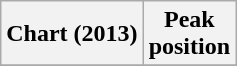<table class="wikitable sortable">
<tr>
<th>Chart (2013)</th>
<th>Peak<br>position</th>
</tr>
<tr>
</tr>
</table>
